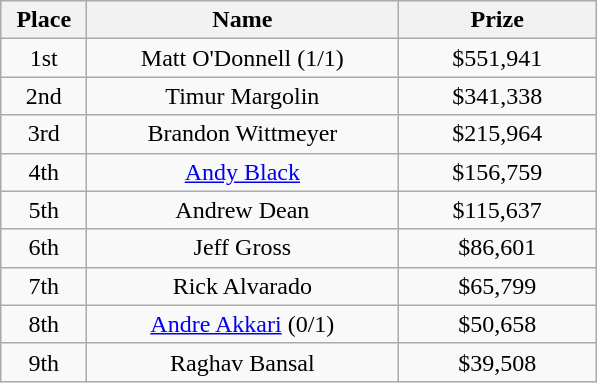<table class="wikitable">
<tr>
<th width="50">Place</th>
<th width="200">Name</th>
<th width="125">Prize</th>
</tr>
<tr>
<td align = "center">1st</td>
<td align = "center">Matt O'Donnell (1/1)</td>
<td align = "center">$551,941</td>
</tr>
<tr>
<td align = "center">2nd</td>
<td align = "center">Timur Margolin</td>
<td align = "center">$341,338</td>
</tr>
<tr>
<td align = "center">3rd</td>
<td align = "center">Brandon Wittmeyer</td>
<td align = "center">$215,964</td>
</tr>
<tr>
<td align = "center">4th</td>
<td align = "center"><a href='#'>Andy Black</a></td>
<td align = "center">$156,759</td>
</tr>
<tr>
<td align = "center">5th</td>
<td align = "center">Andrew Dean</td>
<td align = "center">$115,637</td>
</tr>
<tr>
<td align = "center">6th</td>
<td align = "center">Jeff Gross</td>
<td align = "center">$86,601</td>
</tr>
<tr>
<td align = "center">7th</td>
<td align = "center">Rick Alvarado</td>
<td align = "center">$65,799</td>
</tr>
<tr>
<td align = "center">8th</td>
<td align = "center"><a href='#'>Andre Akkari</a> (0/1)</td>
<td align = "center">$50,658</td>
</tr>
<tr>
<td align = "center">9th</td>
<td align = "center">Raghav Bansal</td>
<td align = "center">$39,508</td>
</tr>
</table>
